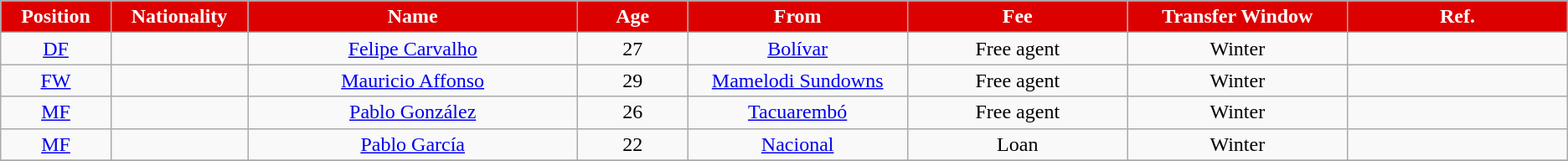<table class="wikitable" style="text-align:center; font-size:100%; ">
<tr>
<th style="background:#DD0000; color:white; width:5%;">Position</th>
<th style="background:#DD0000; color:white; width:5%;">Nationality</th>
<th style="background:#DD0000; color:white; width:15%;">Name</th>
<th style="background:#DD0000; color:white; width:5%;">Age</th>
<th style="background:#DD0000; color:white; width:10%;">From</th>
<th style="background:#DD0000; color:white; width:10%;">Fee</th>
<th style="background:#DD0000; color:white; width:10%;">Transfer Window</th>
<th style="background:#DD0000; color:white; width:10%;">Ref.</th>
</tr>
<tr>
<td><a href='#'>DF</a></td>
<td></td>
<td><a href='#'>Felipe Carvalho</a></td>
<td>27</td>
<td> <a href='#'>Bolívar</a></td>
<td>Free agent</td>
<td>Winter</td>
<td></td>
</tr>
<tr>
<td><a href='#'>FW</a></td>
<td></td>
<td><a href='#'>Mauricio Affonso</a></td>
<td>29</td>
<td> <a href='#'>Mamelodi Sundowns</a></td>
<td>Free agent</td>
<td>Winter</td>
<td></td>
</tr>
<tr>
<td><a href='#'>MF</a></td>
<td></td>
<td><a href='#'>Pablo González</a></td>
<td>26</td>
<td><a href='#'>Tacuarembó</a></td>
<td>Free agent</td>
<td>Winter</td>
<td></td>
</tr>
<tr>
<td><a href='#'>MF</a></td>
<td></td>
<td><a href='#'>Pablo García</a></td>
<td>22</td>
<td><a href='#'>Nacional</a></td>
<td>Loan</td>
<td>Winter</td>
<td></td>
</tr>
<tr>
</tr>
</table>
